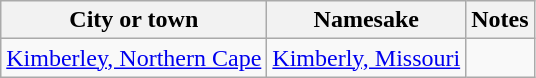<table class="wikitable">
<tr>
<th>City or town</th>
<th>Namesake</th>
<th>Notes</th>
</tr>
<tr>
<td><a href='#'>Kimberley, Northern Cape</a></td>
<td><a href='#'>Kimberly, Missouri</a></td>
<td></td>
</tr>
</table>
